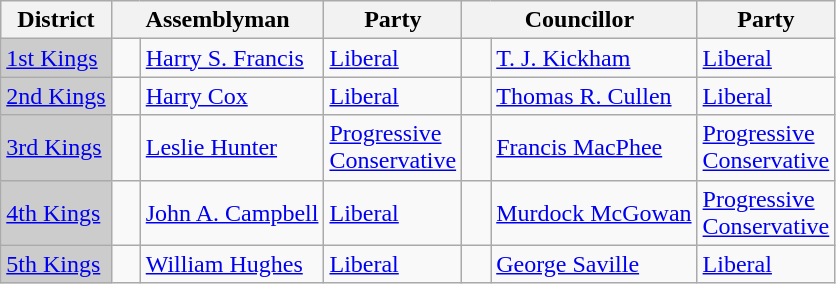<table class="wikitable">
<tr>
<th>District</th>
<th colspan="2">Assemblyman</th>
<th>Party</th>
<th colspan="2">Councillor</th>
<th>Party</th>
</tr>
<tr>
<td bgcolor="CCCCCC"><a href='#'>1st Kings</a></td>
<td>   </td>
<td><a href='#'>Harry S. Francis</a></td>
<td><a href='#'>Liberal</a></td>
<td>   </td>
<td><a href='#'>T. J. Kickham</a></td>
<td><a href='#'>Liberal</a></td>
</tr>
<tr>
<td bgcolor="CCCCCC"><a href='#'>2nd Kings</a></td>
<td>   </td>
<td><a href='#'>Harry Cox</a></td>
<td><a href='#'>Liberal</a></td>
<td>   </td>
<td><a href='#'>Thomas R. Cullen</a></td>
<td><a href='#'>Liberal</a></td>
</tr>
<tr>
<td bgcolor="CCCCCC"><a href='#'>3rd Kings</a></td>
<td>   </td>
<td><a href='#'>Leslie Hunter</a></td>
<td><a href='#'>Progressive <br> Conservative</a></td>
<td>   </td>
<td><a href='#'>Francis MacPhee</a></td>
<td><a href='#'>Progressive <br> Conservative</a></td>
</tr>
<tr>
<td bgcolor="CCCCCC"><a href='#'>4th Kings</a></td>
<td>   </td>
<td><a href='#'>John A. Campbell</a></td>
<td><a href='#'>Liberal</a></td>
<td>   </td>
<td><a href='#'>Murdock McGowan</a></td>
<td><a href='#'>Progressive <br> Conservative</a></td>
</tr>
<tr>
<td bgcolor="CCCCCC"><a href='#'>5th Kings</a></td>
<td>   </td>
<td><a href='#'>William Hughes</a></td>
<td><a href='#'>Liberal</a></td>
<td>   </td>
<td><a href='#'>George Saville</a></td>
<td><a href='#'>Liberal</a></td>
</tr>
</table>
